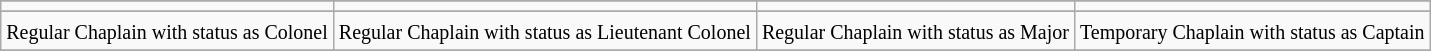<table class="wikitable">
<tr bgcolor="#7987cc">
</tr>
<tr>
<td align="center" colspan=1></td>
<td align="center" colspan=1></td>
<td align="center" colspan=1></td>
<td align="center" colspan=1></td>
</tr>
<tr rowspan="6">
</tr>
<tr align="center">
<td align="center" colspan=1><small>Regular Chaplain with status as Colonel</small></td>
<td align="center" colspan=1><small>Regular Chaplain with status as Lieutenant Colonel</small></td>
<td align="center" colspan=1><small>Regular Chaplain with status as Major</small></td>
<td align="center" colspan=1><small>Temporary Chaplain with status as Captain</small></td>
</tr>
<tr>
</tr>
</table>
